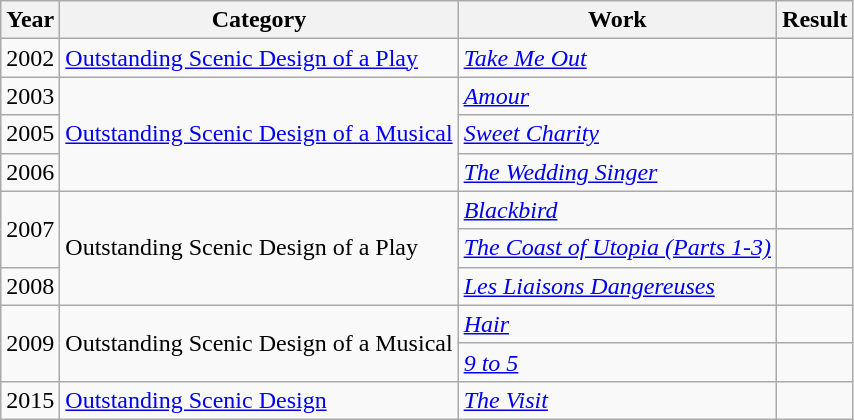<table class="wikitable sortable">
<tr>
<th>Year</th>
<th>Category</th>
<th>Work</th>
<th>Result</th>
</tr>
<tr>
<td>2002</td>
<td><a href='#'>Outstanding Scenic Design of a Play</a></td>
<td><em><a href='#'>Take Me Out</a></em></td>
<td></td>
</tr>
<tr>
<td>2003</td>
<td rowspan="3"><a href='#'>Outstanding Scenic Design of a Musical</a></td>
<td><em><a href='#'>Amour</a></em></td>
<td></td>
</tr>
<tr>
<td>2005</td>
<td><em><a href='#'>Sweet Charity</a></em></td>
<td></td>
</tr>
<tr>
<td>2006</td>
<td><em><a href='#'>The Wedding Singer</a></em></td>
<td></td>
</tr>
<tr>
<td rowspan="2">2007</td>
<td rowspan="3">Outstanding Scenic Design of a Play</td>
<td><em><a href='#'>Blackbird</a></em></td>
<td></td>
</tr>
<tr>
<td><em><a href='#'>The Coast of Utopia (Parts 1-3)</a></em></td>
<td></td>
</tr>
<tr>
<td>2008</td>
<td><em><a href='#'>Les Liaisons Dangereuses</a></em></td>
<td></td>
</tr>
<tr>
<td rowspan="2">2009</td>
<td rowspan="2">Outstanding Scenic Design of a Musical</td>
<td><em><a href='#'>Hair</a></em></td>
<td></td>
</tr>
<tr>
<td><em><a href='#'>9 to 5</a></em></td>
<td></td>
</tr>
<tr>
<td>2015</td>
<td><a href='#'>Outstanding Scenic Design</a></td>
<td><em><a href='#'>The Visit</a></em></td>
<td></td>
</tr>
</table>
